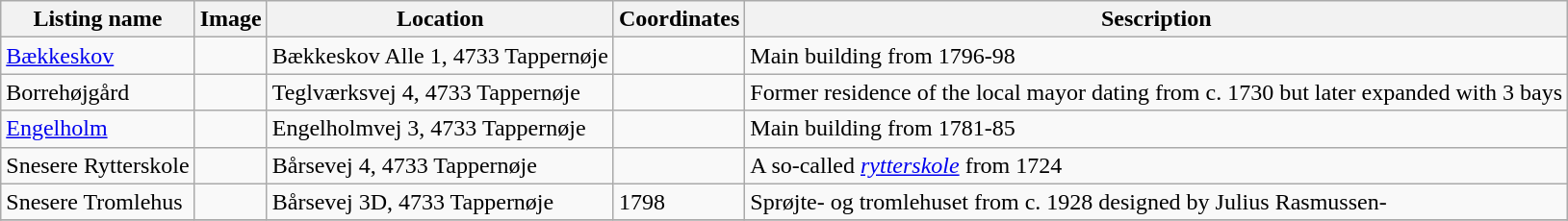<table class="wikitable sortable">
<tr>
<th>Listing name</th>
<th>Image</th>
<th>Location</th>
<th>Coordinates</th>
<th>Sescription</th>
</tr>
<tr>
<td><a href='#'>Bækkeskov</a></td>
<td></td>
<td>Bækkeskov Alle 1, 4733 Tappernøje</td>
<td></td>
<td>Main building from 1796-98</td>
</tr>
<tr>
<td>Borrehøjgård</td>
<td></td>
<td>Teglværksvej 4, 4733 Tappernøje</td>
<td></td>
<td>Former residence of the local mayor dating from c. 1730 but later expanded with 3 bays</td>
</tr>
<tr>
<td><a href='#'>Engelholm</a></td>
<td></td>
<td>Engelholmvej 3, 4733 Tappernøje</td>
<td></td>
<td>Main building from 1781-85</td>
</tr>
<tr>
<td>Snesere Rytterskole</td>
<td></td>
<td>Bårsevej 4, 4733 Tappernøje</td>
<td></td>
<td>A so-called <em><a href='#'>rytterskole</a></em> from 1724</td>
</tr>
<tr>
<td>Snesere Tromlehus</td>
<td></td>
<td>Bårsevej 3D, 4733 Tappernøje</td>
<td>1798</td>
<td>Sprøjte- og tromlehuset from c. 1928 designed by Julius Rasmussen-</td>
</tr>
<tr>
</tr>
</table>
